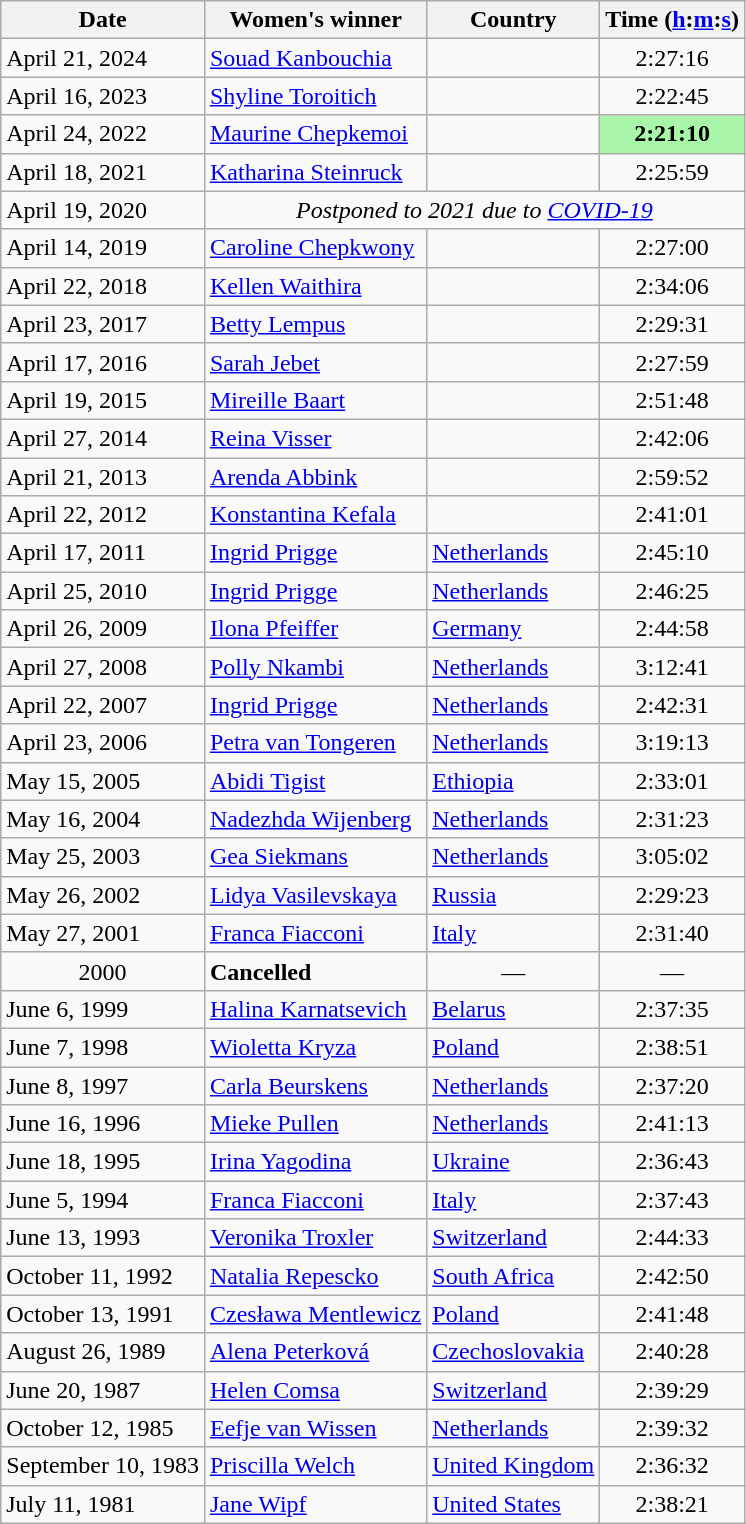<table class="wikitable sortable" style="text-align:left">
<tr>
<th>Date</th>
<th class=unsortable>Women's winner</th>
<th>Country</th>
<th>Time (<a href='#'>h</a>:<a href='#'>m</a>:<a href='#'>s</a>)</th>
</tr>
<tr>
<td>April 21, 2024</td>
<td><a href='#'>Souad Kanbouchia</a></td>
<td></td>
<td align="center">2:27:16</td>
</tr>
<tr>
<td>April 16, 2023</td>
<td><a href='#'>Shyline Toroitich</a></td>
<td></td>
<td align="center">2:22:45</td>
</tr>
<tr>
<td>April 24, 2022</td>
<td><a href='#'>Maurine Chepkemoi</a></td>
<td></td>
<td align="center" bgcolor=#A9F5A9><strong>2:21:10</strong></td>
</tr>
<tr>
<td>April 18, 2021</td>
<td><a href='#'>Katharina Steinruck</a></td>
<td></td>
<td align="center">2:25:59</td>
</tr>
<tr>
<td>April 19, 2020</td>
<td colspan=3 align="center"><em>Postponed to 2021 due to <a href='#'>COVID-19</a></em></td>
</tr>
<tr>
<td>April 14, 2019</td>
<td><a href='#'>Caroline Chepkwony</a></td>
<td></td>
<td align="center">2:27:00</td>
</tr>
<tr>
<td>April 22, 2018</td>
<td><a href='#'>Kellen Waithira</a></td>
<td></td>
<td align="center">2:34:06</td>
</tr>
<tr>
<td>April 23, 2017</td>
<td><a href='#'>Betty Lempus</a></td>
<td></td>
<td align="center">2:29:31</td>
</tr>
<tr>
<td>April 17, 2016</td>
<td><a href='#'>Sarah Jebet</a></td>
<td></td>
<td align="center">2:27:59</td>
</tr>
<tr>
<td>April 19, 2015</td>
<td><a href='#'>Mireille Baart</a></td>
<td></td>
<td align="center">2:51:48</td>
</tr>
<tr>
<td>April 27, 2014</td>
<td><a href='#'>Reina Visser</a></td>
<td></td>
<td align="center">2:42:06</td>
</tr>
<tr>
<td>April 21, 2013</td>
<td><a href='#'>Arenda Abbink</a></td>
<td></td>
<td align="center">2:59:52</td>
</tr>
<tr>
<td>April 22, 2012</td>
<td><a href='#'>Konstantina Kefala</a></td>
<td></td>
<td align="center">2:41:01</td>
</tr>
<tr>
<td>April 17, 2011</td>
<td><a href='#'>Ingrid Prigge</a></td>
<td> <a href='#'>Netherlands</a></td>
<td align="center">2:45:10</td>
</tr>
<tr>
<td>April 25, 2010</td>
<td><a href='#'>Ingrid Prigge</a></td>
<td> <a href='#'>Netherlands</a></td>
<td align="center">2:46:25</td>
</tr>
<tr>
<td>April 26, 2009</td>
<td><a href='#'>Ilona Pfeiffer</a></td>
<td> <a href='#'>Germany</a></td>
<td align="center">2:44:58</td>
</tr>
<tr>
<td>April 27, 2008</td>
<td><a href='#'>Polly Nkambi</a></td>
<td> <a href='#'>Netherlands</a></td>
<td align="center">3:12:41</td>
</tr>
<tr>
<td>April 22, 2007</td>
<td><a href='#'>Ingrid Prigge</a></td>
<td> <a href='#'>Netherlands</a></td>
<td align="center">2:42:31</td>
</tr>
<tr>
<td>April 23, 2006</td>
<td><a href='#'>Petra van Tongeren</a></td>
<td> <a href='#'>Netherlands</a></td>
<td align="center">3:19:13</td>
</tr>
<tr>
<td>May 15, 2005</td>
<td><a href='#'>Abidi Tigist</a></td>
<td> <a href='#'>Ethiopia</a></td>
<td align="center">2:33:01</td>
</tr>
<tr>
<td>May 16, 2004</td>
<td><a href='#'>Nadezhda Wijenberg</a></td>
<td> <a href='#'>Netherlands</a></td>
<td align="center">2:31:23</td>
</tr>
<tr>
<td>May 25, 2003</td>
<td><a href='#'>Gea Siekmans</a></td>
<td> <a href='#'>Netherlands</a></td>
<td align="center">3:05:02</td>
</tr>
<tr>
<td>May 26, 2002</td>
<td><a href='#'>Lidya Vasilevskaya</a></td>
<td> <a href='#'>Russia</a></td>
<td align="center">2:29:23</td>
</tr>
<tr>
<td>May 27, 2001</td>
<td><a href='#'>Franca Fiacconi</a></td>
<td> <a href='#'>Italy</a></td>
<td align="center">2:31:40</td>
</tr>
<tr>
<td align="center">2000</td>
<td><strong>Cancelled</strong></td>
<td align="center">—</td>
<td align="center">—</td>
</tr>
<tr>
<td>June 6, 1999</td>
<td><a href='#'>Halina Karnatsevich</a></td>
<td> <a href='#'>Belarus</a></td>
<td align="center">2:37:35</td>
</tr>
<tr>
<td>June 7, 1998</td>
<td><a href='#'>Wioletta Kryza</a></td>
<td> <a href='#'>Poland</a></td>
<td align="center">2:38:51</td>
</tr>
<tr>
<td>June 8, 1997</td>
<td><a href='#'>Carla Beurskens</a></td>
<td> <a href='#'>Netherlands</a></td>
<td align="center">2:37:20</td>
</tr>
<tr>
<td>June 16, 1996</td>
<td><a href='#'>Mieke Pullen</a></td>
<td> <a href='#'>Netherlands</a></td>
<td align="center">2:41:13</td>
</tr>
<tr>
<td>June 18, 1995</td>
<td><a href='#'>Irina Yagodina</a></td>
<td> <a href='#'>Ukraine</a></td>
<td align="center">2:36:43</td>
</tr>
<tr>
<td>June 5, 1994</td>
<td><a href='#'>Franca Fiacconi</a></td>
<td> <a href='#'>Italy</a></td>
<td align="center">2:37:43</td>
</tr>
<tr>
<td>June 13, 1993</td>
<td><a href='#'>Veronika Troxler</a></td>
<td> <a href='#'>Switzerland</a></td>
<td align="center">2:44:33</td>
</tr>
<tr>
<td>October 11, 1992</td>
<td><a href='#'>Natalia Repescko</a></td>
<td> <a href='#'>South Africa</a></td>
<td align="center">2:42:50</td>
</tr>
<tr>
<td>October 13, 1991</td>
<td><a href='#'>Czesława Mentlewicz</a></td>
<td> <a href='#'>Poland</a></td>
<td align="center">2:41:48</td>
</tr>
<tr>
<td>August 26, 1989</td>
<td><a href='#'>Alena Peterková</a></td>
<td> <a href='#'>Czechoslovakia</a></td>
<td align="center">2:40:28</td>
</tr>
<tr>
<td>June 20, 1987</td>
<td><a href='#'>Helen Comsa</a></td>
<td> <a href='#'>Switzerland</a></td>
<td align="center">2:39:29</td>
</tr>
<tr>
<td>October 12, 1985</td>
<td><a href='#'>Eefje van Wissen</a></td>
<td> <a href='#'>Netherlands</a></td>
<td align="center">2:39:32</td>
</tr>
<tr>
<td>September 10, 1983</td>
<td><a href='#'>Priscilla Welch</a></td>
<td> <a href='#'>United Kingdom</a></td>
<td align="center">2:36:32</td>
</tr>
<tr>
<td>July 11, 1981</td>
<td><a href='#'>Jane Wipf</a></td>
<td> <a href='#'>United States</a></td>
<td align="center">2:38:21</td>
</tr>
</table>
